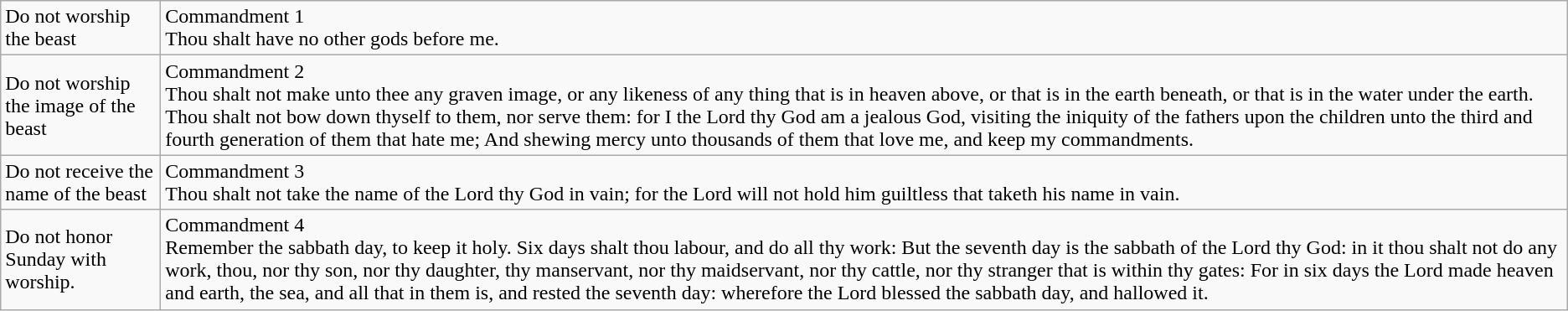<table class="wikitable">
<tr>
<td>Do not worship the beast</td>
<td>Commandment 1<br>Thou shalt have no other gods before me.</td>
</tr>
<tr>
<td>Do not worship the image of the beast</td>
<td>Commandment 2<br>Thou shalt not make unto thee any graven image, or any likeness of any thing that is in heaven above, or that is in the earth beneath, or that is in the water under the earth. Thou shalt not bow down thyself to them, nor serve them: for I the Lord thy God am a jealous God, visiting the iniquity of the fathers upon the children unto the third and fourth generation of them that hate me; And shewing mercy unto thousands of them that love me, and keep my commandments.</td>
</tr>
<tr>
<td>Do not receive the name of the beast</td>
<td>Commandment 3<br>Thou shalt not take the name of the Lord thy God in vain; for the Lord will not hold him guiltless that taketh his name in vain.</td>
</tr>
<tr>
<td>Do not honor Sunday with worship.</td>
<td>Commandment 4<br>Remember the sabbath day, to keep it holy. Six days shalt thou labour, and do all thy work: But the seventh day is the sabbath of the Lord thy God: in it thou shalt not do any work, thou, nor thy son, nor thy daughter, thy manservant, nor thy maidservant, nor thy cattle, nor thy stranger that is within thy gates: For in six days the Lord made heaven and earth, the sea, and all that in them is, and rested the seventh day: wherefore the Lord blessed the sabbath day, and hallowed it.</td>
</tr>
</table>
